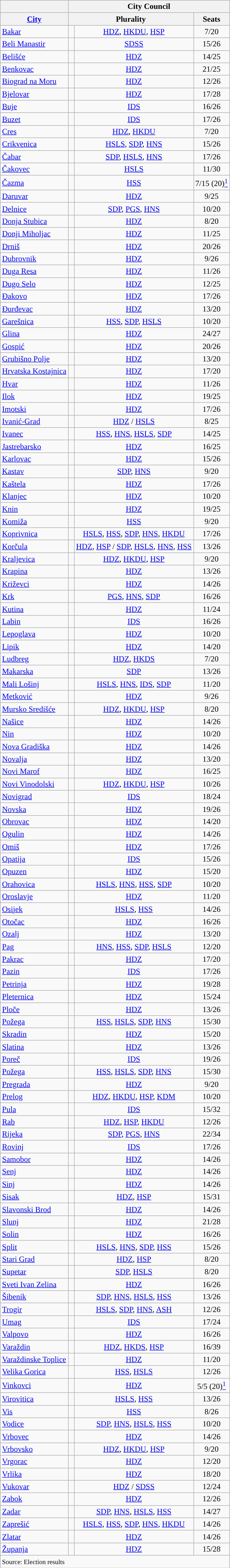<table class="wikitable sortable">
<tr>
<th></th>
<th class="unsortable" colspan=3>City Council</th>
</tr>
<tr>
<th><a href='#'>City</a></th>
<th colspan=2>Plurality</th>
<th>Seats</th>
</tr>
<tr>
<td><a href='#'>Bakar</a></td>
<td width="5px" style="background-color:"></td>
<td align="center"><a href='#'>HDZ</a>, <a href='#'>HKDU</a>, <a href='#'>HSP</a></td>
<td align="center">7/20</td>
</tr>
<tr>
<td><a href='#'>Beli Manastir</a></td>
<td width="5px" style="background-color:"></td>
<td align="center"><a href='#'>SDSS</a></td>
<td align="center">15/26</td>
</tr>
<tr>
<td><a href='#'>Belišće</a></td>
<td width="5px" style="background-color:"></td>
<td align="center"><a href='#'>HDZ</a></td>
<td align="center">14/25</td>
</tr>
<tr>
<td><a href='#'>Benkovac</a></td>
<td width="5px" style="background-color:"></td>
<td align="center"><a href='#'>HDZ</a></td>
<td align="center">21/25</td>
</tr>
<tr>
<td><a href='#'>Biograd na Moru</a></td>
<td width="5px" style="background-color:"></td>
<td align="center"><a href='#'>HDZ</a></td>
<td align="center">12/26</td>
</tr>
<tr>
<td><a href='#'>Bjelovar</a></td>
<td width="5px" style="background-color:"></td>
<td align="center"><a href='#'>HDZ</a></td>
<td align="center">17/28</td>
</tr>
<tr>
<td><a href='#'>Buje</a></td>
<td width="5px" style="background-color:"></td>
<td align="center"><a href='#'>IDS</a></td>
<td align="center">16/26</td>
</tr>
<tr>
<td><a href='#'>Buzet</a></td>
<td width="5px" style="background-color:"></td>
<td align="center"><a href='#'>IDS</a></td>
<td align="center">17/26</td>
</tr>
<tr>
<td><a href='#'>Cres</a></td>
<td width="5px" style="background-color:"></td>
<td align="center"><a href='#'>HDZ</a>, <a href='#'>HKDU</a></td>
<td align="center">7/20</td>
</tr>
<tr>
<td><a href='#'>Crikvenica</a></td>
<td width="5px" style="background-color:"></td>
<td align="center"><a href='#'>HSLS</a>, <a href='#'>SDP</a>, <a href='#'>HNS</a></td>
<td align="center">15/26</td>
</tr>
<tr>
<td><a href='#'>Čabar</a></td>
<td width="5px" style="background-color:"></td>
<td align="center"><a href='#'>SDP</a>, <a href='#'>HSLS</a>, <a href='#'>HNS</a></td>
<td align="center">17/26</td>
</tr>
<tr>
<td><a href='#'>Čakovec</a></td>
<td width="5px" style="background-color:"></td>
<td align="center"><a href='#'>HSLS</a></td>
<td align="center">11/30</td>
</tr>
<tr>
<td><a href='#'>Čazma</a></td>
<td width="5px" style="background-color:"></td>
<td align="center"><a href='#'>HSS</a></td>
<td align="center">7/15 (20)<a href='#'><sup>1</sup></a></td>
</tr>
<tr>
<td><a href='#'>Daruvar</a></td>
<td width="5px" style="background-color:"></td>
<td align="center"><a href='#'>HDZ</a></td>
<td align="center">9/25</td>
</tr>
<tr>
<td><a href='#'>Delnice</a></td>
<td width="5px" style="background-color:"></td>
<td align="center"><a href='#'>SDP</a>, <a href='#'>PGS</a>, <a href='#'>HNS</a></td>
<td align="center">10/20</td>
</tr>
<tr>
<td><a href='#'>Donja Stubica</a></td>
<td width="5px" style="background-color:"></td>
<td align="center"><a href='#'>HDZ</a></td>
<td align="center">8/20</td>
</tr>
<tr>
<td><a href='#'>Donji Miholjac</a></td>
<td width="5px" style="background-color:"></td>
<td align="center"><a href='#'>HDZ</a></td>
<td align="center">11/25</td>
</tr>
<tr>
<td><a href='#'>Drniš</a></td>
<td width="5px" style="background-color:"></td>
<td align="center"><a href='#'>HDZ</a></td>
<td align="center">20/26</td>
</tr>
<tr>
<td><a href='#'>Dubrovnik</a></td>
<td width="5px" style="background-color:"></td>
<td align="center"><a href='#'>HDZ</a></td>
<td align="center">9/26</td>
</tr>
<tr>
<td><a href='#'>Duga Resa</a></td>
<td width="5px" style="background-color:"></td>
<td align="center"><a href='#'>HDZ</a></td>
<td align="center">11/26</td>
</tr>
<tr>
<td><a href='#'>Dugo Selo</a></td>
<td width="5px" style="background-color:"></td>
<td align="center"><a href='#'>HDZ</a></td>
<td align="center">12/25</td>
</tr>
<tr>
<td><a href='#'>Đakovo</a></td>
<td width="5px" style="background-color:"></td>
<td align="center"><a href='#'>HDZ</a></td>
<td align="center">17/26</td>
</tr>
<tr>
<td><a href='#'>Đurđevac</a></td>
<td width="5px" style="background-color:"></td>
<td align="center"><a href='#'>HDZ</a></td>
<td align="center">13/20</td>
</tr>
<tr>
<td><a href='#'>Garešnica</a></td>
<td width="5px" style="background-color:"></td>
<td align="center"><a href='#'>HSS</a>, <a href='#'>SDP</a>, <a href='#'>HSLS</a></td>
<td align="center">10/20</td>
</tr>
<tr>
<td><a href='#'>Glina</a></td>
<td width="5px" style="background-color:"></td>
<td align="center"><a href='#'>HDZ</a></td>
<td align="center">24/27</td>
</tr>
<tr>
<td><a href='#'>Gospić</a></td>
<td width="5px" style="background-color:"></td>
<td align="center"><a href='#'>HDZ</a></td>
<td align="center">20/26</td>
</tr>
<tr>
<td><a href='#'>Grubišno Polje</a></td>
<td width="5px" style="background-color:"></td>
<td align="center"><a href='#'>HDZ</a></td>
<td align="center">13/20</td>
</tr>
<tr>
<td><a href='#'>Hrvatska Kostajnica</a></td>
<td width="5px" style="background-color:"></td>
<td align="center"><a href='#'>HDZ</a></td>
<td align="center">17/20</td>
</tr>
<tr>
<td><a href='#'>Hvar</a></td>
<td width="5px" style="background-color:"></td>
<td align="center"><a href='#'>HDZ</a></td>
<td align="center">11/26</td>
</tr>
<tr>
<td><a href='#'>Ilok</a></td>
<td width="5px" style="background-color:"></td>
<td align="center"><a href='#'>HDZ</a></td>
<td align="center">19/25</td>
</tr>
<tr>
<td><a href='#'>Imotski</a></td>
<td width="5px" style="background-color:"></td>
<td align="center"><a href='#'>HDZ</a></td>
<td align="center">17/26</td>
</tr>
<tr>
<td><a href='#'>Ivanić-Grad</a></td>
<td width="5px" style="background-color:"></td>
<td align="center"><a href='#'>HDZ</a> / <a href='#'>HSLS</a></td>
<td align="center">8/25</td>
</tr>
<tr>
<td><a href='#'>Ivanec</a></td>
<td width="5px" style="background-color:"></td>
<td align="center"><a href='#'>HSS</a>, <a href='#'>HNS</a>, <a href='#'>HSLS</a>, <a href='#'>SDP</a></td>
<td align="center">14/25</td>
</tr>
<tr>
<td><a href='#'>Jastrebarsko</a></td>
<td width="5px" style="background-color:"></td>
<td align="center"><a href='#'>HDZ</a></td>
<td align="center">16/25</td>
</tr>
<tr>
<td><a href='#'>Karlovac</a></td>
<td width="5px" style="background-color:"></td>
<td align="center"><a href='#'>HDZ</a></td>
<td align="center">15/26</td>
</tr>
<tr>
<td><a href='#'>Kastav</a></td>
<td width="5px" style="background-color:"></td>
<td align="center"><a href='#'>SDP</a>, <a href='#'>HNS</a></td>
<td align="center">9/20</td>
</tr>
<tr>
<td><a href='#'>Kaštela</a></td>
<td width="5px" style="background-color:"></td>
<td align="center"><a href='#'>HDZ</a></td>
<td align="center">17/26</td>
</tr>
<tr>
<td><a href='#'>Klanjec</a></td>
<td width="5px" style="background-color:"></td>
<td align="center"><a href='#'>HDZ</a></td>
<td align="center">10/20</td>
</tr>
<tr>
<td><a href='#'>Knin</a></td>
<td width="5px" style="background-color:"></td>
<td align="center"><a href='#'>HDZ</a></td>
<td align="center">19/25</td>
</tr>
<tr>
<td><a href='#'>Komiža</a></td>
<td width="5px" style="background-color:"></td>
<td align="center"><a href='#'>HSS</a></td>
<td align="center">9/20</td>
</tr>
<tr>
<td><a href='#'>Koprivnica</a></td>
<td width="5px" style="background-color:"></td>
<td align="center"><a href='#'>HSLS</a>, <a href='#'>HSS</a>, <a href='#'>SDP</a>, <a href='#'>HNS</a>, <a href='#'>HKDU</a></td>
<td align="center">17/26</td>
</tr>
<tr>
<td><a href='#'>Korčula</a></td>
<td width="5px" style="background-color:"></td>
<td align="center"><a href='#'>HDZ</a>, <a href='#'>HSP</a> / <a href='#'>SDP</a>, <a href='#'>HSLS</a>, <a href='#'>HNS</a>, <a href='#'>HSS</a></td>
<td align="center">13/26</td>
</tr>
<tr>
<td><a href='#'>Kraljevica</a></td>
<td width="5px" style="background-color:"></td>
<td align="center"><a href='#'>HDZ</a>, <a href='#'>HKDU</a>, <a href='#'>HSP</a></td>
<td align="center">9/20</td>
</tr>
<tr>
<td><a href='#'>Krapina</a></td>
<td width="5px" style="background-color:"></td>
<td align="center"><a href='#'>HDZ</a></td>
<td align="center">13/26</td>
</tr>
<tr>
<td><a href='#'>Križevci</a></td>
<td width="5px" style="background-color:"></td>
<td align="center"><a href='#'>HDZ</a></td>
<td align="center">14/26</td>
</tr>
<tr>
<td><a href='#'>Krk</a></td>
<td width="5px" style="background-color:"></td>
<td align="center"><a href='#'>PGS</a>, <a href='#'>HNS</a>, <a href='#'>SDP</a></td>
<td align="center">16/26</td>
</tr>
<tr>
<td><a href='#'>Kutina</a></td>
<td width="5px" style="background-color:"></td>
<td align="center"><a href='#'>HDZ</a></td>
<td align="center">11/24</td>
</tr>
<tr>
<td><a href='#'>Labin</a></td>
<td width="5px" style="background-color:"></td>
<td align="center"><a href='#'>IDS</a></td>
<td align="center">16/26</td>
</tr>
<tr>
<td><a href='#'>Lepoglava</a></td>
<td width="5px" style="background-color:"></td>
<td align="center"><a href='#'>HDZ</a></td>
<td align="center">10/20</td>
</tr>
<tr>
<td><a href='#'>Lipik</a></td>
<td width="5px" style="background-color:"></td>
<td align="center"><a href='#'>HDZ</a></td>
<td align="center">14/20</td>
</tr>
<tr>
<td><a href='#'>Ludbreg</a></td>
<td width="5px" style="background-color:"></td>
<td align="center"><a href='#'>HDZ</a>, <a href='#'>HKDS</a></td>
<td align="center">7/20</td>
</tr>
<tr>
<td><a href='#'>Makarska</a></td>
<td width="5px" style="background-color:"></td>
<td align="center"><a href='#'>SDP</a></td>
<td align="center">13/26</td>
</tr>
<tr>
<td><a href='#'>Mali Lošinj</a></td>
<td width="5px" style="background-color:"></td>
<td align="center"><a href='#'>HSLS</a>, <a href='#'>HNS</a>, <a href='#'>IDS</a>, <a href='#'>SDP</a></td>
<td align="center">11/20</td>
</tr>
<tr>
<td><a href='#'>Metković</a></td>
<td width="5px" style="background-color:"></td>
<td align="center"><a href='#'>HDZ</a></td>
<td align="center">9/26</td>
</tr>
<tr>
<td><a href='#'>Mursko Središće</a></td>
<td width="5px" style="background-color:"></td>
<td align="center"><a href='#'>HDZ</a>, <a href='#'>HKDU</a>, <a href='#'>HSP</a></td>
<td align="center">8/20</td>
</tr>
<tr>
<td><a href='#'>Našice</a></td>
<td width="5px" style="background-color:"></td>
<td align="center"><a href='#'>HDZ</a></td>
<td align="center">14/26</td>
</tr>
<tr>
<td><a href='#'>Nin</a></td>
<td width="5px" style="background-color:"></td>
<td align="center"><a href='#'>HDZ</a></td>
<td align="center">10/20</td>
</tr>
<tr>
<td><a href='#'>Nova Gradiška</a></td>
<td width="5px" style="background-color:"></td>
<td align="center"><a href='#'>HDZ</a></td>
<td align="center">14/26</td>
</tr>
<tr>
<td><a href='#'>Novalja</a></td>
<td width="5px" style="background-color:"></td>
<td align="center"><a href='#'>HDZ</a></td>
<td align="center">13/20</td>
</tr>
<tr>
<td><a href='#'>Novi Marof</a></td>
<td width="5px" style="background-color:"></td>
<td align="center"><a href='#'>HDZ</a></td>
<td align="center">16/25</td>
</tr>
<tr>
<td><a href='#'>Novi Vinodolski</a></td>
<td width="5px" style="background-color:"></td>
<td align="center"><a href='#'>HDZ</a>, <a href='#'>HKDU</a>, <a href='#'>HSP</a></td>
<td align="center">10/26</td>
</tr>
<tr>
<td><a href='#'>Novigrad</a></td>
<td width="5px" style="background-color:"></td>
<td align="center"><a href='#'>IDS</a></td>
<td align="center">18/24</td>
</tr>
<tr>
<td><a href='#'>Novska</a></td>
<td width="5px" style="background-color:"></td>
<td align="center"><a href='#'>HDZ</a></td>
<td align="center">19/26</td>
</tr>
<tr>
<td><a href='#'>Obrovac</a></td>
<td width="5px" style="background-color:"></td>
<td align="center"><a href='#'>HDZ</a></td>
<td align="center">14/20</td>
</tr>
<tr>
<td><a href='#'>Ogulin</a></td>
<td width="5px" style="background-color:"></td>
<td align="center"><a href='#'>HDZ</a></td>
<td align="center">14/26</td>
</tr>
<tr>
<td><a href='#'>Omiš</a></td>
<td width="5px" style="background-color:"></td>
<td align="center"><a href='#'>HDZ</a></td>
<td align="center">17/26</td>
</tr>
<tr>
<td><a href='#'>Opatija</a></td>
<td width="5px" style="background-color:"></td>
<td align="center"><a href='#'>IDS</a></td>
<td align="center">15/26</td>
</tr>
<tr>
<td><a href='#'>Opuzen</a></td>
<td width="5px" style="background-color:"></td>
<td align="center"><a href='#'>HDZ</a></td>
<td align="center">15/20</td>
</tr>
<tr>
<td><a href='#'>Orahovica</a></td>
<td width="5px" style="background-color:"></td>
<td align="center"><a href='#'>HSLS</a>, <a href='#'>HNS</a>, <a href='#'>HSS</a>, <a href='#'>SDP</a></td>
<td align="center">10/20</td>
</tr>
<tr>
<td><a href='#'>Oroslavje</a></td>
<td width="5px" style="background-color:"></td>
<td align="center"><a href='#'>HDZ</a></td>
<td align="center">11/20</td>
</tr>
<tr>
<td><a href='#'>Osijek</a></td>
<td width="5px" style="background-color:"></td>
<td align="center"><a href='#'>HSLS</a>, <a href='#'>HSS</a></td>
<td align="center">14/26</td>
</tr>
<tr>
<td><a href='#'>Otočac</a></td>
<td width="5px" style="background-color:"></td>
<td align="center"><a href='#'>HDZ</a></td>
<td align="center">16/26</td>
</tr>
<tr>
<td><a href='#'>Ozalj</a></td>
<td width="5px" style="background-color:"></td>
<td align="center"><a href='#'>HDZ</a></td>
<td align="center">13/20</td>
</tr>
<tr>
<td><a href='#'>Pag</a></td>
<td width="5px" style="background-color:"></td>
<td align="center"><a href='#'>HNS</a>, <a href='#'>HSS</a>, <a href='#'>SDP</a>, <a href='#'>HSLS</a></td>
<td align="center">12/20</td>
</tr>
<tr>
<td><a href='#'>Pakrac</a></td>
<td width="5px" style="background-color:"></td>
<td align="center"><a href='#'>HDZ</a></td>
<td align="center">17/20</td>
</tr>
<tr>
<td><a href='#'>Pazin</a></td>
<td width="5px" style="background-color:"></td>
<td align="center"><a href='#'>IDS</a></td>
<td align="center">17/26</td>
</tr>
<tr>
<td><a href='#'>Petrinja</a></td>
<td width="5px" style="background-color:"></td>
<td align="center"><a href='#'>HDZ</a></td>
<td align="center">19/28</td>
</tr>
<tr>
<td><a href='#'>Pleternica</a></td>
<td width="5px" style="background-color:"></td>
<td align="center"><a href='#'>HDZ</a></td>
<td align="center">15/24</td>
</tr>
<tr>
<td><a href='#'>Ploče</a></td>
<td width="5px" style="background-color:"></td>
<td align="center"><a href='#'>HDZ</a></td>
<td align="center">13/26</td>
</tr>
<tr>
<td><a href='#'>Požega</a></td>
<td width="5px" style="background-color:"></td>
<td align="center"><a href='#'>HSS</a>, <a href='#'>HSLS</a>, <a href='#'>SDP</a>, <a href='#'>HNS</a></td>
<td align="center">15/30</td>
</tr>
<tr>
<td><a href='#'>Skradin</a></td>
<td width="5px" style="background-color:"></td>
<td align="center"><a href='#'>HDZ</a></td>
<td align="center">15/20</td>
</tr>
<tr>
<td><a href='#'>Slatina</a></td>
<td width="5px" style="background-color:"></td>
<td align="center"><a href='#'>HDZ</a></td>
<td align="center">13/26</td>
</tr>
<tr>
<td><a href='#'>Poreč</a></td>
<td width="5px" style="background-color:"></td>
<td align="center"><a href='#'>IDS</a></td>
<td align="center">19/26</td>
</tr>
<tr>
<td><a href='#'>Požega</a></td>
<td width="5px" style="background-color:"></td>
<td align="center"><a href='#'>HSS</a>, <a href='#'>HSLS</a>, <a href='#'>SDP</a>, <a href='#'>HNS</a></td>
<td align="center">15/30</td>
</tr>
<tr>
<td><a href='#'>Pregrada</a></td>
<td width="5px" style="background-color:"></td>
<td align="center"><a href='#'>HDZ</a></td>
<td align="center">9/20</td>
</tr>
<tr>
<td><a href='#'>Prelog</a></td>
<td width="5px" style="background-color:"></td>
<td align="center"><a href='#'>HDZ</a>, <a href='#'>HKDU</a>, <a href='#'>HSP</a>, <a href='#'>KDM</a></td>
<td align="center">10/20</td>
</tr>
<tr>
<td><a href='#'>Pula</a></td>
<td width="5px" style="background-color:"></td>
<td align="center"><a href='#'>IDS</a></td>
<td align="center">15/32</td>
</tr>
<tr>
<td><a href='#'>Rab</a></td>
<td width="5px" style="background-color:"></td>
<td align="center"><a href='#'>HDZ</a>, <a href='#'>HSP</a>, <a href='#'>HKDU</a></td>
<td align="center">12/26</td>
</tr>
<tr>
<td><a href='#'>Rijeka</a></td>
<td width="5px" style="background-color:"></td>
<td align="center"><a href='#'>SDP</a>, <a href='#'>PGS</a>, <a href='#'>HNS</a></td>
<td align="center">22/34</td>
</tr>
<tr>
<td><a href='#'>Rovinj</a></td>
<td width="5px" style="background-color:"></td>
<td align="center"><a href='#'>IDS</a></td>
<td align="center">17/26</td>
</tr>
<tr>
<td><a href='#'>Samobor</a></td>
<td width="5px" style="background-color:"></td>
<td align="center"><a href='#'>HDZ</a></td>
<td align="center">14/26</td>
</tr>
<tr>
<td><a href='#'>Senj</a></td>
<td width="5px" style="background-color:"></td>
<td align="center"><a href='#'>HDZ</a></td>
<td align="center">14/26</td>
</tr>
<tr>
<td><a href='#'>Sinj</a></td>
<td width="5px" style="background-color:"></td>
<td align="center"><a href='#'>HDZ</a></td>
<td align="center">14/26</td>
</tr>
<tr>
<td><a href='#'>Sisak</a></td>
<td width="5px" style="background-color:"></td>
<td align="center"><a href='#'>HDZ</a>, <a href='#'>HSP</a></td>
<td align="center">15/31</td>
</tr>
<tr>
<td><a href='#'>Slavonski Brod</a></td>
<td width="5px" style="background-color:"></td>
<td align="center"><a href='#'>HDZ</a></td>
<td align="center">14/26</td>
</tr>
<tr>
<td><a href='#'>Slunj</a></td>
<td width="5px" style="background-color:"></td>
<td align="center"><a href='#'>HDZ</a></td>
<td align="center">21/28</td>
</tr>
<tr>
<td><a href='#'>Solin</a></td>
<td width="5px" style="background-color:"></td>
<td align="center"><a href='#'>HDZ</a></td>
<td align="center">16/26</td>
</tr>
<tr>
<td><a href='#'>Split</a></td>
<td width="5px" style="background-color:"></td>
<td align="center"><a href='#'>HSLS</a>, <a href='#'>HNS</a>, <a href='#'>SDP</a>, <a href='#'>HSS</a></td>
<td align="center">15/26</td>
</tr>
<tr>
<td><a href='#'>Stari Grad</a></td>
<td width="5px" style="background-color:"></td>
<td align="center"><a href='#'>HDZ</a>, <a href='#'>HSP</a></td>
<td align="center">8/20</td>
</tr>
<tr>
<td><a href='#'>Supetar</a></td>
<td width="5px" style="background-color:"></td>
<td align="center"><a href='#'>SDP</a>, <a href='#'>HSLS</a></td>
<td align="center">8/20</td>
</tr>
<tr>
<td><a href='#'>Sveti Ivan Zelina</a></td>
<td width="5px" style="background-color:"></td>
<td align="center"><a href='#'>HDZ</a></td>
<td align="center">16/26</td>
</tr>
<tr>
<td><a href='#'>Šibenik</a></td>
<td width="5px" style="background-color:"></td>
<td align="center"><a href='#'>SDP</a>, <a href='#'>HNS</a>, <a href='#'>HSLS</a>, <a href='#'>HSS</a></td>
<td align="center">13/26</td>
</tr>
<tr>
<td><a href='#'>Trogir</a></td>
<td width="5px" style="background-color:"></td>
<td align="center"><a href='#'>HSLS</a>, <a href='#'>SDP</a>, <a href='#'>HNS</a>, <a href='#'>ASH</a></td>
<td align="center">12/26</td>
</tr>
<tr>
<td><a href='#'>Umag</a></td>
<td width="5px" style="background-color:"></td>
<td align="center"><a href='#'>IDS</a></td>
<td align="center">17/24</td>
</tr>
<tr>
<td><a href='#'>Valpovo</a></td>
<td width="5px" style="background-color:"></td>
<td align="center"><a href='#'>HDZ</a></td>
<td align="center">16/26</td>
</tr>
<tr>
<td><a href='#'>Varaždin</a></td>
<td width="5px" style="background-color:"></td>
<td align="center"><a href='#'>HDZ</a>, <a href='#'>HKDS</a>, <a href='#'>HSP</a></td>
<td align="center">16/39</td>
</tr>
<tr>
<td><a href='#'>Varaždinske Toplice</a></td>
<td width="5px" style="background-color:"></td>
<td align="center"><a href='#'>HDZ</a></td>
<td align="center">11/20</td>
</tr>
<tr>
<td><a href='#'>Velika Gorica</a></td>
<td width="5px" style="background-color:"></td>
<td align="center"><a href='#'>HSS</a>, <a href='#'>HSLS</a></td>
<td align="center">12/26</td>
</tr>
<tr>
<td><a href='#'>Vinkovci</a></td>
<td width="5px" style="background-color:"></td>
<td align="center"><a href='#'>HDZ</a></td>
<td align="center">5/5 (20)<a href='#'><sup>1</sup></a></td>
</tr>
<tr>
<td><a href='#'>Virovitica</a></td>
<td width="5px" style="background-color:"></td>
<td align="center"><a href='#'>HSLS</a>, <a href='#'>HSS</a></td>
<td align="center">13/26</td>
</tr>
<tr>
<td><a href='#'>Vis</a></td>
<td width="5px" style="background-color:"></td>
<td align="center"><a href='#'>HSS</a></td>
<td align="center">8/26</td>
</tr>
<tr>
<td><a href='#'>Vodice</a></td>
<td width="5px" style="background-color:"></td>
<td align="center"><a href='#'>SDP</a>, <a href='#'>HNS</a>, <a href='#'>HSLS</a>, <a href='#'>HSS</a></td>
<td align="center">10/20</td>
</tr>
<tr>
<td><a href='#'>Vrbovec</a></td>
<td width="5px" style="background-color:"></td>
<td align="center"><a href='#'>HDZ</a></td>
<td align="center">14/26</td>
</tr>
<tr>
<td><a href='#'>Vrbovsko</a></td>
<td width="5px" style="background-color:"></td>
<td align="center"><a href='#'>HDZ</a>, <a href='#'>HKDU</a>, <a href='#'>HSP</a></td>
<td align="center">9/20</td>
</tr>
<tr>
<td><a href='#'>Vrgorac</a></td>
<td width="5px" style="background-color:"></td>
<td align="center"><a href='#'>HDZ</a></td>
<td align="center">12/20</td>
</tr>
<tr>
<td><a href='#'>Vrlika</a></td>
<td width="5px" style="background-color:"></td>
<td align="center"><a href='#'>HDZ</a></td>
<td align="center">18/20</td>
</tr>
<tr>
<td><a href='#'>Vukovar</a></td>
<td width="5px" style="background-color:"></td>
<td align="center"><a href='#'>HDZ</a> / <a href='#'>SDSS</a></td>
<td align="center">12/24</td>
</tr>
<tr>
<td><a href='#'>Zabok</a></td>
<td width="5px" style="background-color:"></td>
<td align="center"><a href='#'>HDZ</a></td>
<td align="center">12/26</td>
</tr>
<tr>
<td><a href='#'>Zadar</a></td>
<td width="5px" style="background-color:"></td>
<td align="center"><a href='#'>SDP</a>, <a href='#'>HNS</a>, <a href='#'>HSLS</a>, <a href='#'>HSS</a></td>
<td align="center">14/27</td>
</tr>
<tr>
<td><a href='#'>Zaprešić</a></td>
<td width="5px" style="background-color:"></td>
<td align="center"><a href='#'>HSLS</a>, <a href='#'>HSS</a>, <a href='#'>SDP</a>, <a href='#'>HNS</a>, <a href='#'>HKDU</a></td>
<td align="center">14/26</td>
</tr>
<tr>
<td><a href='#'>Zlatar</a></td>
<td width="5px" style="background-color:"></td>
<td align="center"><a href='#'>HDZ</a></td>
<td align="center">14/26</td>
</tr>
<tr>
<td><a href='#'>Županja</a></td>
<td width="5px" style="background-color:"></td>
<td align="center"><a href='#'>HDZ</a></td>
<td align="center">15/28</td>
</tr>
<tr>
<td colspan="4"><small>Source: Election results</small></td>
</tr>
</table>
